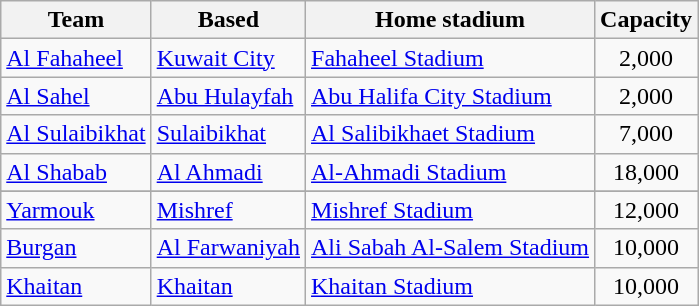<table class="wikitable sortable">
<tr>
<th>Team</th>
<th>Based</th>
<th>Home stadium</th>
<th>Capacity</th>
</tr>
<tr>
<td><a href='#'>Al Fahaheel</a></td>
<td><a href='#'>Kuwait City</a></td>
<td><a href='#'>Fahaheel Stadium</a></td>
<td align=center>2,000</td>
</tr>
<tr>
<td><a href='#'>Al Sahel</a></td>
<td><a href='#'>Abu Hulayfah</a></td>
<td><a href='#'>Abu Halifa City Stadium</a></td>
<td align=center>2,000</td>
</tr>
<tr>
<td><a href='#'>Al Sulaibikhat</a></td>
<td><a href='#'>Sulaibikhat</a></td>
<td><a href='#'>Al Salibikhaet Stadium</a></td>
<td align=center>7,000</td>
</tr>
<tr>
<td><a href='#'>Al Shabab</a></td>
<td><a href='#'>Al Ahmadi</a></td>
<td><a href='#'>Al-Ahmadi Stadium</a></td>
<td align=center>18,000</td>
</tr>
<tr>
</tr>
<tr>
<td><a href='#'>Yarmouk</a></td>
<td><a href='#'>Mishref</a></td>
<td><a href='#'>Mishref Stadium</a></td>
<td align=center>12,000</td>
</tr>
<tr>
<td><a href='#'>Burgan</a></td>
<td><a href='#'>Al Farwaniyah</a></td>
<td><a href='#'>Ali Sabah Al-Salem Stadium</a></td>
<td align=center>10,000</td>
</tr>
<tr>
<td><a href='#'>Khaitan</a></td>
<td><a href='#'>Khaitan</a></td>
<td><a href='#'>Khaitan Stadium</a></td>
<td align=center>10,000</td>
</tr>
</table>
